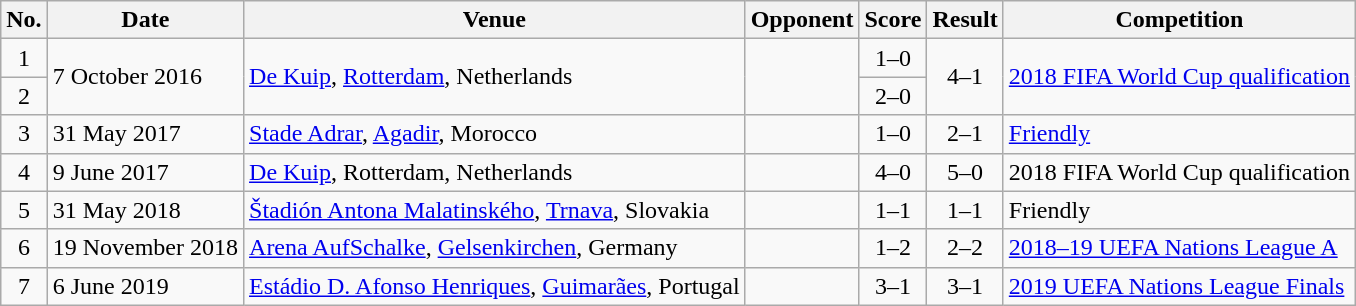<table class="wikitable sortable">
<tr>
<th scope="col">No.</th>
<th scope="col">Date</th>
<th scope="col">Venue</th>
<th scope="col">Opponent</th>
<th scope="col">Score</th>
<th scope="col">Result</th>
<th scope="col">Competition</th>
</tr>
<tr>
<td style="text-align:center">1</td>
<td rowspan="2">7 October 2016</td>
<td rowspan="2"><a href='#'>De Kuip</a>, <a href='#'>Rotterdam</a>, Netherlands</td>
<td rowspan="2"></td>
<td style="text-align:center">1–0</td>
<td rowspan="2" style="text-align:center">4–1</td>
<td rowspan="2"><a href='#'>2018 FIFA World Cup qualification</a></td>
</tr>
<tr>
<td style="text-align:center">2</td>
<td style="text-align:center">2–0</td>
</tr>
<tr>
<td style="text-align:center">3</td>
<td>31 May 2017</td>
<td><a href='#'>Stade Adrar</a>, <a href='#'>Agadir</a>, Morocco</td>
<td></td>
<td style="text-align:center">1–0</td>
<td style="text-align:center">2–1</td>
<td><a href='#'>Friendly</a></td>
</tr>
<tr>
<td style="text-align:center">4</td>
<td>9 June 2017</td>
<td><a href='#'>De Kuip</a>, Rotterdam, Netherlands</td>
<td></td>
<td style="text-align:center">4–0</td>
<td style="text-align:center">5–0</td>
<td>2018 FIFA World Cup qualification</td>
</tr>
<tr>
<td style="text-align:center">5</td>
<td>31 May 2018</td>
<td><a href='#'>Štadión Antona Malatinského</a>, <a href='#'>Trnava</a>, Slovakia</td>
<td></td>
<td style="text-align:center">1–1</td>
<td style="text-align:center">1–1</td>
<td>Friendly</td>
</tr>
<tr>
<td style="text-align:center">6</td>
<td>19 November 2018</td>
<td><a href='#'>Arena AufSchalke</a>, <a href='#'>Gelsenkirchen</a>, Germany</td>
<td></td>
<td style="text-align:center">1–2</td>
<td style="text-align:center">2–2</td>
<td><a href='#'>2018–19 UEFA Nations League A</a></td>
</tr>
<tr>
<td style="text-align:center">7</td>
<td>6 June 2019</td>
<td><a href='#'>Estádio D. Afonso Henriques</a>, <a href='#'>Guimarães</a>, Portugal</td>
<td></td>
<td style="text-align:center">3–1</td>
<td style="text-align:center">3–1 </td>
<td><a href='#'>2019 UEFA Nations League Finals</a></td>
</tr>
</table>
